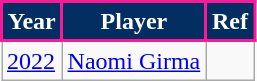<table class="wikitable">
<tr>
<th style="background:#032E62; color:white; border:2px solid #FC1896;" scope="col">Year</th>
<th style="background:#032E62; color:white; border:2px solid #FC1896;" scope="col">Player</th>
<th style="background:#032E62; color:white; border:2px solid #FC1896;" scope="col">Ref</th>
</tr>
<tr>
<td><a href='#'>2022</a></td>
<td> <a href='#'>Naomi Girma</a></td>
<td></td>
</tr>
</table>
